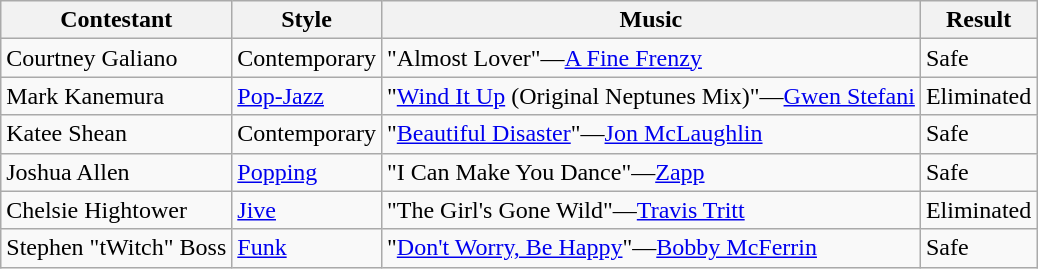<table class="wikitable">
<tr>
<th>Contestant</th>
<th>Style</th>
<th>Music</th>
<th>Result</th>
</tr>
<tr>
<td>Courtney Galiano</td>
<td>Contemporary</td>
<td>"Almost Lover"—<a href='#'>A Fine Frenzy</a></td>
<td>Safe</td>
</tr>
<tr>
<td>Mark Kanemura</td>
<td><a href='#'>Pop-Jazz</a></td>
<td>"<a href='#'>Wind It Up</a> (Original Neptunes Mix)"—<a href='#'>Gwen Stefani</a></td>
<td>Eliminated</td>
</tr>
<tr>
<td>Katee Shean</td>
<td>Contemporary</td>
<td>"<a href='#'>Beautiful Disaster</a>"—<a href='#'>Jon McLaughlin</a></td>
<td>Safe</td>
</tr>
<tr>
<td>Joshua Allen</td>
<td><a href='#'>Popping</a></td>
<td>"I Can Make You Dance"—<a href='#'>Zapp</a></td>
<td>Safe</td>
</tr>
<tr>
<td>Chelsie Hightower</td>
<td><a href='#'>Jive</a></td>
<td>"The Girl's Gone Wild"—<a href='#'>Travis Tritt</a></td>
<td>Eliminated</td>
</tr>
<tr>
<td>Stephen "tWitch" Boss</td>
<td><a href='#'>Funk</a></td>
<td>"<a href='#'>Don't Worry, Be Happy</a>"—<a href='#'>Bobby McFerrin</a></td>
<td>Safe</td>
</tr>
</table>
